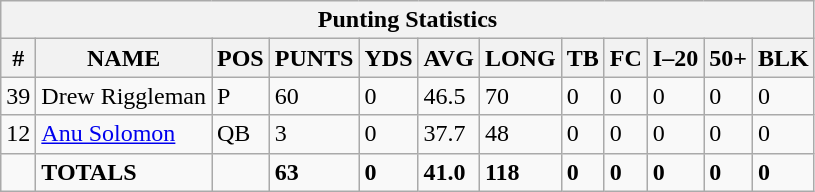<table class="wikitable sortable collapsible collapsed">
<tr>
<th colspan="12">Punting Statistics</th>
</tr>
<tr>
<th>#</th>
<th>NAME</th>
<th>POS</th>
<th>PUNTS</th>
<th>YDS</th>
<th>AVG</th>
<th>LONG</th>
<th>TB</th>
<th>FC</th>
<th>I–20</th>
<th>50+</th>
<th>BLK</th>
</tr>
<tr>
<td>39</td>
<td>Drew Riggleman</td>
<td>P</td>
<td>60</td>
<td>0</td>
<td>46.5</td>
<td>70</td>
<td>0</td>
<td>0</td>
<td>0</td>
<td>0</td>
<td>0</td>
</tr>
<tr>
<td>12</td>
<td><a href='#'>Anu Solomon</a></td>
<td>QB</td>
<td>3</td>
<td>0</td>
<td>37.7</td>
<td>48</td>
<td>0</td>
<td>0</td>
<td>0</td>
<td>0</td>
<td>0</td>
</tr>
<tr>
<td></td>
<td><strong>TOTALS</strong></td>
<td></td>
<td><strong>63</strong></td>
<td><strong>0</strong></td>
<td><strong>41.0</strong></td>
<td><strong>118</strong></td>
<td><strong>0</strong></td>
<td><strong>0</strong></td>
<td><strong>0</strong></td>
<td><strong>0</strong></td>
<td><strong>0</strong></td>
</tr>
</table>
